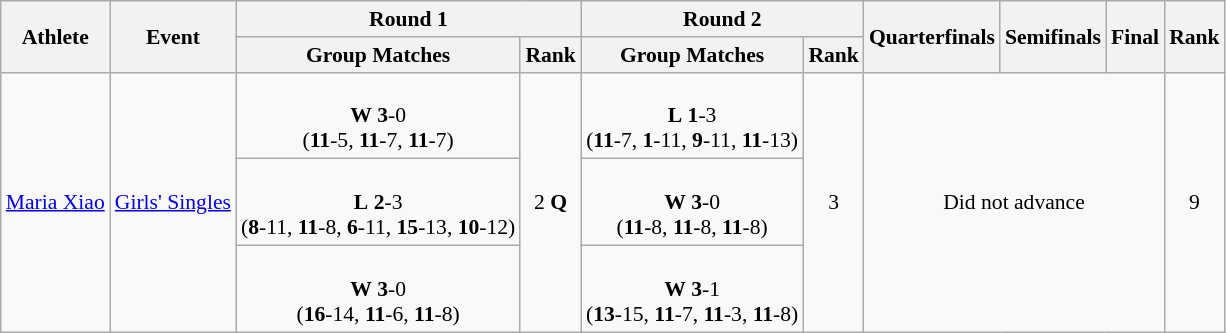<table class="wikitable" border="1" style="font-size:90%">
<tr>
<th rowspan=2>Athlete</th>
<th rowspan=2>Event</th>
<th colspan=2>Round 1</th>
<th colspan=2>Round 2</th>
<th rowspan=2>Quarterfinals</th>
<th rowspan=2>Semifinals</th>
<th rowspan=2>Final</th>
<th rowspan=2>Rank</th>
</tr>
<tr>
<th>Group Matches</th>
<th>Rank</th>
<th>Group Matches</th>
<th>Rank</th>
</tr>
<tr>
<td rowspan=3><a href='#'>Maria Xiao</a></td>
<td rowspan=3><a href='#'>Girls' Singles</a></td>
<td align=center> <br> <strong>W</strong> <strong>3</strong>-0 <br> (<strong>11</strong>-5, <strong>11</strong>-7, <strong>11</strong>-7)</td>
<td rowspan=3 align=center>2 <strong>Q</strong></td>
<td align=center> <br> <strong>L</strong> <strong>1</strong>-3 <br> (<strong>11</strong>-7, <strong>1</strong>-11, <strong>9</strong>-11, <strong>11</strong>-13)</td>
<td rowspan=3 align=center>3</td>
<td rowspan=3 colspan=3 align=center>Did not advance</td>
<td rowspan=3 align=center>9</td>
</tr>
<tr>
<td align=center> <br> <strong>L</strong> <strong>2</strong>-3 <br> (<strong>8</strong>-11, <strong>11</strong>-8, <strong>6</strong>-11, <strong>15</strong>-13, <strong>10</strong>-12)</td>
<td align=center> <br> <strong>W</strong> <strong>3</strong>-0 <br> (<strong>11</strong>-8, <strong>11</strong>-8, <strong>11</strong>-8)</td>
</tr>
<tr>
<td align=center> <br> <strong>W</strong> <strong>3</strong>-0 <br> (<strong>16</strong>-14, <strong>11</strong>-6, <strong>11</strong>-8)</td>
<td align=center> <br> <strong>W</strong> <strong>3</strong>-1 <br> (<strong>13</strong>-15, <strong>11</strong>-7, <strong>11</strong>-3, <strong>11</strong>-8)</td>
</tr>
</table>
